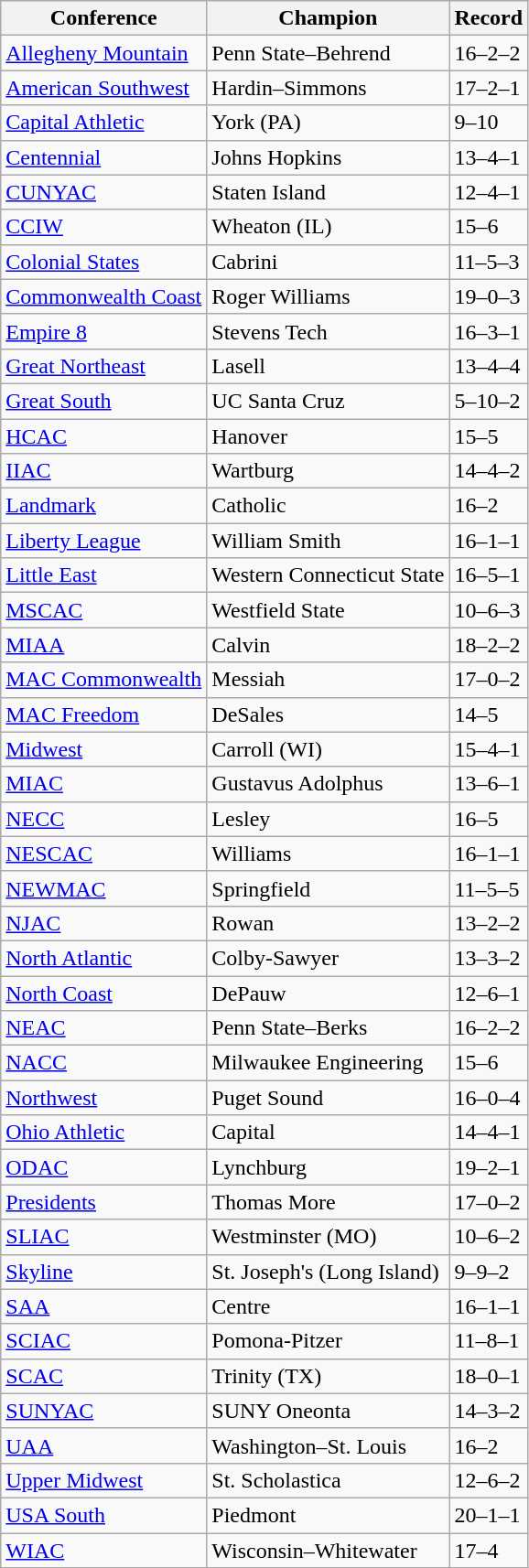<table class="wikitable">
<tr>
<th>Conference</th>
<th>Champion</th>
<th>Record</th>
</tr>
<tr>
<td><a href='#'>Allegheny Mountain</a></td>
<td>Penn State–Behrend</td>
<td>16–2–2</td>
</tr>
<tr>
<td><a href='#'>American Southwest</a></td>
<td>Hardin–Simmons</td>
<td>17–2–1</td>
</tr>
<tr>
<td><a href='#'>Capital Athletic</a></td>
<td>York (PA)</td>
<td>9–10</td>
</tr>
<tr>
<td><a href='#'>Centennial</a></td>
<td>Johns Hopkins</td>
<td>13–4–1</td>
</tr>
<tr>
<td><a href='#'>CUNYAC</a></td>
<td>Staten Island</td>
<td>12–4–1</td>
</tr>
<tr>
<td><a href='#'>CCIW</a></td>
<td>Wheaton (IL)</td>
<td>15–6</td>
</tr>
<tr>
<td><a href='#'>Colonial States</a></td>
<td>Cabrini</td>
<td>11–5–3</td>
</tr>
<tr>
<td><a href='#'>Commonwealth Coast</a></td>
<td>Roger Williams</td>
<td>19–0–3</td>
</tr>
<tr>
<td><a href='#'>Empire 8</a></td>
<td>Stevens Tech</td>
<td>16–3–1</td>
</tr>
<tr>
<td><a href='#'>Great Northeast</a></td>
<td>Lasell</td>
<td>13–4–4</td>
</tr>
<tr>
<td><a href='#'>Great South</a></td>
<td>UC Santa Cruz</td>
<td>5–10–2</td>
</tr>
<tr>
<td><a href='#'>HCAC</a></td>
<td>Hanover</td>
<td>15–5</td>
</tr>
<tr>
<td><a href='#'>IIAC</a></td>
<td>Wartburg</td>
<td>14–4–2</td>
</tr>
<tr>
<td><a href='#'>Landmark</a></td>
<td>Catholic</td>
<td>16–2</td>
</tr>
<tr>
<td><a href='#'>Liberty League</a></td>
<td>William Smith</td>
<td>16–1–1</td>
</tr>
<tr>
<td><a href='#'>Little East</a></td>
<td>Western Connecticut State</td>
<td>16–5–1</td>
</tr>
<tr>
<td><a href='#'>MSCAC</a></td>
<td>Westfield State</td>
<td>10–6–3</td>
</tr>
<tr>
<td><a href='#'>MIAA</a></td>
<td>Calvin</td>
<td>18–2–2</td>
</tr>
<tr>
<td><a href='#'>MAC Commonwealth</a></td>
<td>Messiah</td>
<td>17–0–2</td>
</tr>
<tr>
<td><a href='#'>MAC Freedom</a></td>
<td>DeSales</td>
<td>14–5</td>
</tr>
<tr>
<td><a href='#'>Midwest</a></td>
<td>Carroll (WI)</td>
<td>15–4–1</td>
</tr>
<tr>
<td><a href='#'>MIAC</a></td>
<td>Gustavus Adolphus</td>
<td>13–6–1</td>
</tr>
<tr>
<td><a href='#'>NECC</a></td>
<td>Lesley</td>
<td>16–5</td>
</tr>
<tr>
<td><a href='#'>NESCAC</a></td>
<td>Williams</td>
<td>16–1–1</td>
</tr>
<tr>
<td><a href='#'>NEWMAC</a></td>
<td>Springfield</td>
<td>11–5–5</td>
</tr>
<tr>
<td><a href='#'>NJAC</a></td>
<td>Rowan</td>
<td>13–2–2</td>
</tr>
<tr>
<td><a href='#'>North Atlantic</a></td>
<td>Colby-Sawyer</td>
<td>13–3–2</td>
</tr>
<tr>
<td><a href='#'>North Coast</a></td>
<td>DePauw</td>
<td>12–6–1</td>
</tr>
<tr>
<td><a href='#'>NEAC</a></td>
<td>Penn State–Berks</td>
<td>16–2–2</td>
</tr>
<tr>
<td><a href='#'>NACC</a></td>
<td>Milwaukee Engineering</td>
<td>15–6</td>
</tr>
<tr>
<td><a href='#'>Northwest</a></td>
<td>Puget Sound</td>
<td>16–0–4</td>
</tr>
<tr>
<td><a href='#'>Ohio Athletic</a></td>
<td>Capital</td>
<td>14–4–1</td>
</tr>
<tr>
<td><a href='#'>ODAC</a></td>
<td>Lynchburg</td>
<td>19–2–1</td>
</tr>
<tr>
<td><a href='#'>Presidents</a></td>
<td>Thomas More</td>
<td>17–0–2</td>
</tr>
<tr>
<td><a href='#'>SLIAC</a></td>
<td>Westminster (MO)</td>
<td>10–6–2</td>
</tr>
<tr>
<td><a href='#'>Skyline</a></td>
<td>St. Joseph's (Long Island)</td>
<td>9–9–2</td>
</tr>
<tr>
<td><a href='#'>SAA</a></td>
<td>Centre</td>
<td>16–1–1</td>
</tr>
<tr>
<td><a href='#'>SCIAC</a></td>
<td>Pomona-Pitzer</td>
<td>11–8–1</td>
</tr>
<tr>
<td><a href='#'>SCAC</a></td>
<td>Trinity (TX)</td>
<td>18–0–1</td>
</tr>
<tr>
<td><a href='#'>SUNYAC</a></td>
<td>SUNY Oneonta</td>
<td>14–3–2</td>
</tr>
<tr>
<td><a href='#'>UAA</a></td>
<td>Washington–St. Louis</td>
<td>16–2</td>
</tr>
<tr>
<td><a href='#'>Upper Midwest</a></td>
<td>St. Scholastica</td>
<td>12–6–2</td>
</tr>
<tr>
<td><a href='#'>USA South</a></td>
<td>Piedmont</td>
<td>20–1–1</td>
</tr>
<tr>
<td><a href='#'>WIAC</a></td>
<td>Wisconsin–Whitewater</td>
<td>17–4</td>
</tr>
</table>
